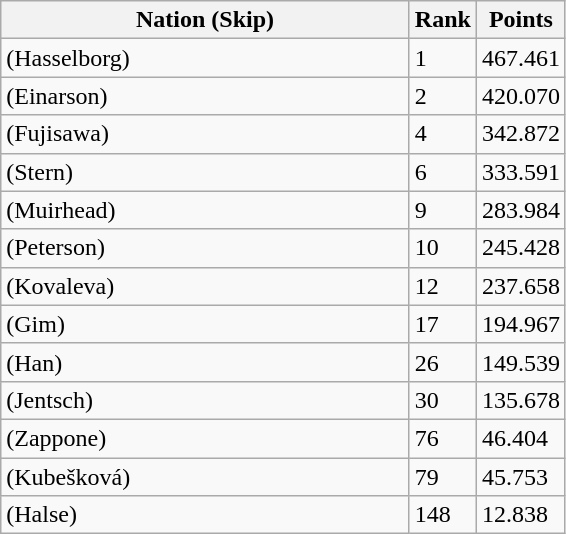<table class="wikitable">
<tr>
<th width=265>Nation (Skip)</th>
<th width=15>Rank</th>
<th width=15>Points</th>
</tr>
<tr>
<td> (Hasselborg)</td>
<td>1</td>
<td>467.461</td>
</tr>
<tr>
<td> (Einarson)</td>
<td>2</td>
<td>420.070</td>
</tr>
<tr>
<td> (Fujisawa)</td>
<td>4</td>
<td>342.872</td>
</tr>
<tr>
<td> (Stern)</td>
<td>6</td>
<td>333.591</td>
</tr>
<tr>
<td> (Muirhead)</td>
<td>9</td>
<td>283.984</td>
</tr>
<tr>
<td> (Peterson)</td>
<td>10</td>
<td>245.428</td>
</tr>
<tr>
<td> (Kovaleva)</td>
<td>12</td>
<td>237.658</td>
</tr>
<tr>
<td> (Gim)</td>
<td>17</td>
<td>194.967</td>
</tr>
<tr>
<td> (Han)</td>
<td>26</td>
<td>149.539</td>
</tr>
<tr>
<td> (Jentsch)</td>
<td>30</td>
<td>135.678</td>
</tr>
<tr>
<td> (Zappone)</td>
<td>76</td>
<td>46.404</td>
</tr>
<tr>
<td> (Kubešková)</td>
<td>79</td>
<td>45.753</td>
</tr>
<tr>
<td> (Halse)</td>
<td>148</td>
<td>12.838</td>
</tr>
</table>
